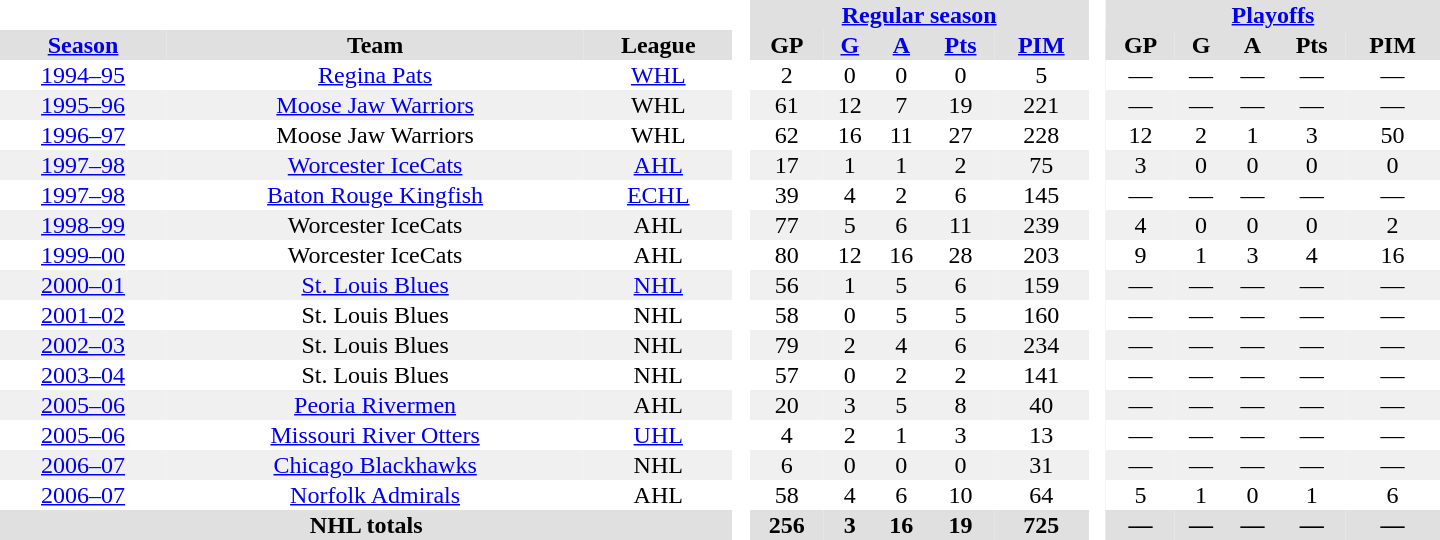<table border="0" cellpadding="1" cellspacing="0" style="text-align:center; width:60em">
<tr bgcolor="#e0e0e0">
<th colspan="3" bgcolor="#ffffff"> </th>
<th rowspan="99" bgcolor="#ffffff"> </th>
<th colspan="5"><a href='#'>Regular season</a></th>
<th rowspan="99" bgcolor="#ffffff"> </th>
<th colspan="5"><a href='#'>Playoffs</a></th>
</tr>
<tr bgcolor="#e0e0e0">
<th><a href='#'>Season</a></th>
<th>Team</th>
<th>League</th>
<th>GP</th>
<th><a href='#'>G</a></th>
<th><a href='#'>A</a></th>
<th><a href='#'>Pts</a></th>
<th><a href='#'>PIM</a></th>
<th>GP</th>
<th>G</th>
<th>A</th>
<th>Pts</th>
<th>PIM</th>
</tr>
<tr>
<td><a href='#'>1994–95</a></td>
<td><a href='#'>Regina Pats</a></td>
<td><a href='#'>WHL</a></td>
<td>2</td>
<td>0</td>
<td>0</td>
<td>0</td>
<td>5</td>
<td>—</td>
<td>—</td>
<td>—</td>
<td>—</td>
<td>—</td>
</tr>
<tr bgcolor="#f0f0f0">
<td><a href='#'>1995–96</a></td>
<td><a href='#'>Moose Jaw Warriors</a></td>
<td>WHL</td>
<td>61</td>
<td>12</td>
<td>7</td>
<td>19</td>
<td>221</td>
<td>—</td>
<td>—</td>
<td>—</td>
<td>—</td>
<td>—</td>
</tr>
<tr>
<td><a href='#'>1996–97</a></td>
<td>Moose Jaw Warriors</td>
<td>WHL</td>
<td>62</td>
<td>16</td>
<td>11</td>
<td>27</td>
<td>228</td>
<td>12</td>
<td>2</td>
<td>1</td>
<td>3</td>
<td>50</td>
</tr>
<tr bgcolor="#f0f0f0">
<td><a href='#'>1997–98</a></td>
<td><a href='#'>Worcester IceCats</a></td>
<td><a href='#'>AHL</a></td>
<td>17</td>
<td>1</td>
<td>1</td>
<td>2</td>
<td>75</td>
<td>3</td>
<td>0</td>
<td>0</td>
<td>0</td>
<td>0</td>
</tr>
<tr>
<td><a href='#'>1997–98</a></td>
<td><a href='#'>Baton Rouge Kingfish</a></td>
<td><a href='#'>ECHL</a></td>
<td>39</td>
<td>4</td>
<td>2</td>
<td>6</td>
<td>145</td>
<td>—</td>
<td>—</td>
<td>—</td>
<td>—</td>
<td>—</td>
</tr>
<tr bgcolor="#f0f0f0">
<td><a href='#'>1998–99</a></td>
<td>Worcester IceCats</td>
<td>AHL</td>
<td>77</td>
<td>5</td>
<td>6</td>
<td>11</td>
<td>239</td>
<td>4</td>
<td>0</td>
<td>0</td>
<td>0</td>
<td>2</td>
</tr>
<tr>
<td><a href='#'>1999–00</a></td>
<td>Worcester IceCats</td>
<td>AHL</td>
<td>80</td>
<td>12</td>
<td>16</td>
<td>28</td>
<td>203</td>
<td>9</td>
<td>1</td>
<td>3</td>
<td>4</td>
<td>16</td>
</tr>
<tr bgcolor="#f0f0f0">
<td><a href='#'>2000–01</a></td>
<td><a href='#'>St. Louis Blues</a></td>
<td><a href='#'>NHL</a></td>
<td>56</td>
<td>1</td>
<td>5</td>
<td>6</td>
<td>159</td>
<td>—</td>
<td>—</td>
<td>—</td>
<td>—</td>
<td>—</td>
</tr>
<tr>
<td><a href='#'>2001–02</a></td>
<td>St. Louis Blues</td>
<td>NHL</td>
<td>58</td>
<td>0</td>
<td>5</td>
<td>5</td>
<td>160</td>
<td>—</td>
<td>—</td>
<td>—</td>
<td>—</td>
<td>—</td>
</tr>
<tr bgcolor="#f0f0f0">
<td><a href='#'>2002–03</a></td>
<td>St. Louis Blues</td>
<td>NHL</td>
<td>79</td>
<td>2</td>
<td>4</td>
<td>6</td>
<td>234</td>
<td>—</td>
<td>—</td>
<td>—</td>
<td>—</td>
<td>—</td>
</tr>
<tr>
<td><a href='#'>2003–04</a></td>
<td>St. Louis Blues</td>
<td>NHL</td>
<td>57</td>
<td>0</td>
<td>2</td>
<td>2</td>
<td>141</td>
<td>—</td>
<td>—</td>
<td>—</td>
<td>—</td>
<td>—</td>
</tr>
<tr bgcolor="#f0f0f0">
<td><a href='#'>2005–06</a></td>
<td><a href='#'>Peoria Rivermen</a></td>
<td>AHL</td>
<td>20</td>
<td>3</td>
<td>5</td>
<td>8</td>
<td>40</td>
<td>—</td>
<td>—</td>
<td>—</td>
<td>—</td>
<td>—</td>
</tr>
<tr>
<td><a href='#'>2005–06</a></td>
<td><a href='#'>Missouri River Otters</a></td>
<td><a href='#'>UHL</a></td>
<td>4</td>
<td>2</td>
<td>1</td>
<td>3</td>
<td>13</td>
<td>—</td>
<td>—</td>
<td>—</td>
<td>—</td>
<td>—</td>
</tr>
<tr bgcolor="#f0f0f0">
<td><a href='#'>2006–07</a></td>
<td><a href='#'>Chicago Blackhawks</a></td>
<td>NHL</td>
<td>6</td>
<td>0</td>
<td>0</td>
<td>0</td>
<td>31</td>
<td>—</td>
<td>—</td>
<td>—</td>
<td>—</td>
<td>—</td>
</tr>
<tr>
<td><a href='#'>2006–07</a></td>
<td><a href='#'>Norfolk Admirals</a></td>
<td>AHL</td>
<td>58</td>
<td>4</td>
<td>6</td>
<td>10</td>
<td>64</td>
<td>5</td>
<td>1</td>
<td>0</td>
<td>1</td>
<td>6</td>
</tr>
<tr>
</tr>
<tr ALIGN="center" bgcolor="#e0e0e0">
<th colspan="3">NHL totals</th>
<th ALIGN="center">256</th>
<th ALIGN="center">3</th>
<th ALIGN="center">16</th>
<th ALIGN="center">19</th>
<th ALIGN="center">725</th>
<th ALIGN="center">—</th>
<th ALIGN="center">—</th>
<th ALIGN="center">—</th>
<th ALIGN="center">—</th>
<th ALIGN="center">—</th>
</tr>
</table>
